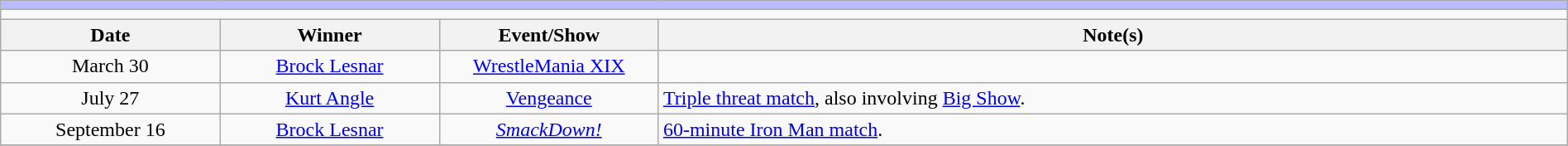<table class="wikitable" style="text-align:center; width:100%;">
<tr style="background:#BBF;">
<td colspan="5"></td>
</tr>
<tr>
<td colspan="5"><strong></strong></td>
</tr>
<tr>
<th width=14%>Date</th>
<th width=14%>Winner</th>
<th width=14%>Event/Show</th>
<th width=58%>Note(s)</th>
</tr>
<tr>
<td>March 30</td>
<td><a href='#'>Brock Lesnar</a></td>
<td><a href='#'>WrestleMania XIX</a></td>
<td align=left></td>
</tr>
<tr>
<td>July 27</td>
<td><a href='#'>Kurt Angle</a></td>
<td><a href='#'>Vengeance</a></td>
<td align=left><a href='#'>Triple threat match</a>, also involving <a href='#'>Big Show</a>.</td>
</tr>
<tr>
<td>September 16<br></td>
<td><a href='#'>Brock Lesnar</a></td>
<td><em><a href='#'>SmackDown!</a></em></td>
<td align=left><a href='#'>60-minute Iron Man match</a>.</td>
</tr>
<tr>
</tr>
</table>
